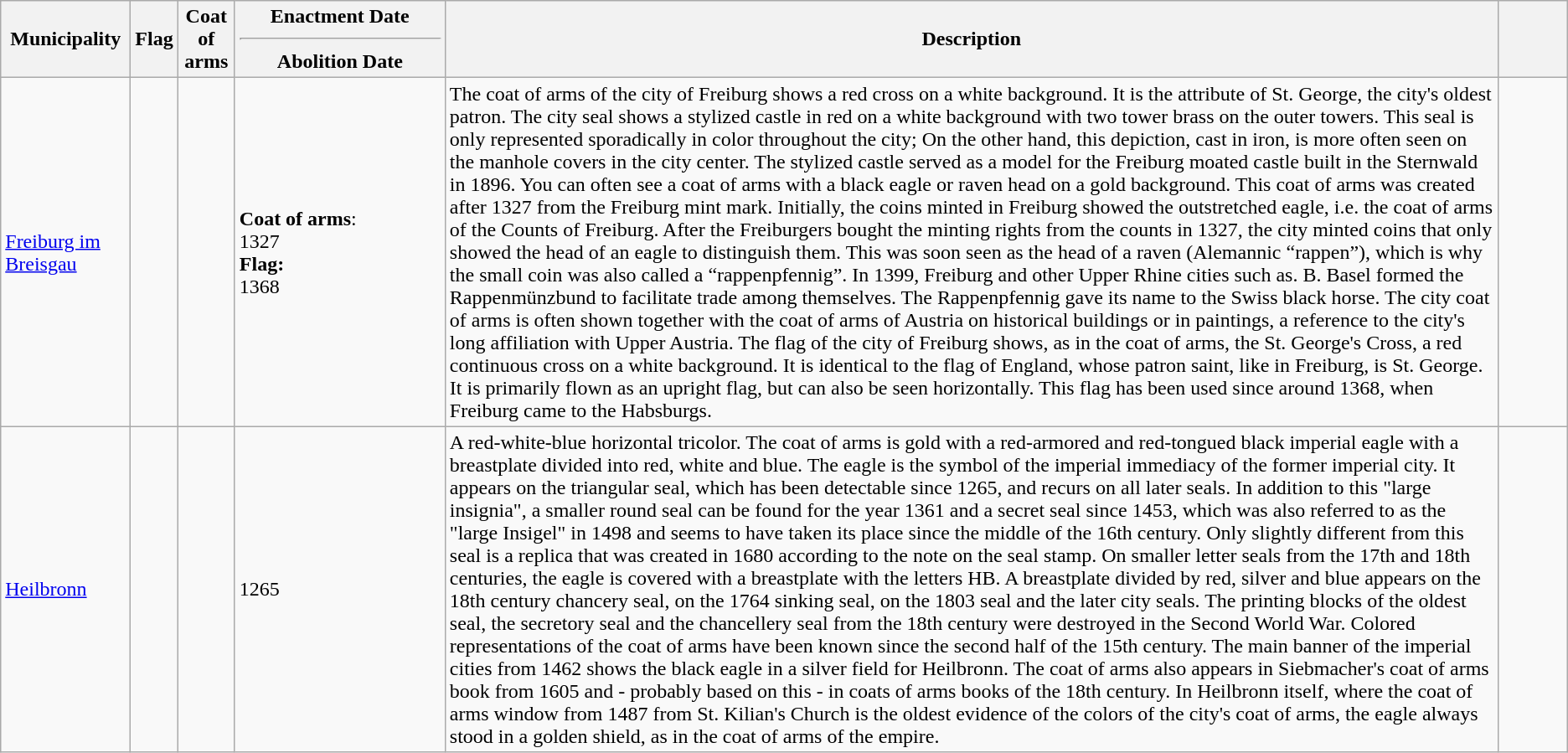<table class="wikitable">
<tr>
<th style="width:12ch;">Municipality</th>
<th>Flag</th>
<th>Coat of arms</th>
<th style="width:20ch;">Enactment Date<hr>Abolition Date</th>
<th>Description</th>
<th style="width:6ch;"></th>
</tr>
<tr>
<td><a href='#'>Freiburg im Breisgau</a></td>
<td><br></td>
<td></td>
<td><strong>Coat of arms</strong>:<br>1327<br><strong>Flag:</strong><br>1368</td>
<td>The coat of arms of the city of Freiburg shows a red cross on a white background. It is the attribute of St. George, the city's oldest patron. The city seal shows a stylized castle in red on a white background with two tower brass on the outer towers. This seal is only represented sporadically in color throughout the city; On the other hand, this depiction, cast in iron, is more often seen on the manhole covers in the city center. The stylized castle served as a model for the Freiburg moated castle built in the Sternwald in 1896. You can often see a coat of arms with a black eagle or raven head on a gold background. This coat of arms was created after 1327 from the Freiburg mint mark. Initially, the coins minted in Freiburg showed the outstretched eagle, i.e. the coat of arms of the Counts of Freiburg. After the Freiburgers bought the minting rights from the counts in 1327, the city minted coins that only showed the head of an eagle to distinguish them. This was soon seen as the head of a raven (Alemannic “rappen”), which is why the small coin was also called a “rappenpfennig”. In 1399, Freiburg and other Upper Rhine cities such as. B. Basel formed the Rappenmünzbund to facilitate trade among themselves. The Rappenpfennig gave its name to the Swiss black horse. The city coat of arms is often shown together with the coat of arms of Austria on historical buildings or in paintings, a reference to the city's long affiliation with Upper Austria. The flag of the city of Freiburg shows, as in the coat of arms, the St. George's Cross, a red continuous cross on a white background. It is identical to the flag of England, whose patron saint, like in Freiburg, is St. George. It is primarily flown as an upright flag, but can also be seen horizontally. This flag has been used since around 1368, when Freiburg came to the Habsburgs.</td>
<td></td>
</tr>
<tr>
<td><a href='#'>Heilbronn</a></td>
<td><br><br><br></td>
<td></td>
<td>1265</td>
<td>A red-white-blue horizontal tricolor. The coat of arms is gold with a red-armored and red-tongued black imperial eagle with a breastplate divided into red, white and blue. The eagle is the symbol of the imperial immediacy of the former imperial city. It appears on the triangular seal, which has been detectable since 1265, and recurs on all later seals. In addition to this "large insignia", a smaller round seal can be found for the year 1361 and a secret seal since 1453, which was also referred to as the "large Insigel" in 1498 and seems to have taken its place since the middle of the 16th century. Only slightly different from this seal is a replica that was created in 1680 according to the note on the seal stamp. On smaller letter seals from the 17th and 18th centuries, the eagle is covered with a breastplate with the letters HB. A breastplate divided by red, silver and blue appears on the 18th century chancery seal, on the 1764 sinking seal, on the 1803 seal and the later city seals. The printing blocks of the oldest seal, the secretory seal and the chancellery seal from the 18th century were destroyed in the Second World War. Colored representations of the coat of arms have been known since the second half of the 15th century. The main banner of the imperial cities from 1462 shows the black eagle in a silver field for Heilbronn. The coat of arms also appears in Siebmacher's coat of arms book from 1605 and - probably based on this - in coats of arms books of the 18th century. In Heilbronn itself, where the coat of arms window from 1487 from St. Kilian's Church is the oldest evidence of the colors of the city's coat of arms, the eagle always stood in a golden shield, as in the coat of arms of the empire.</td>
<td></td>
</tr>
</table>
